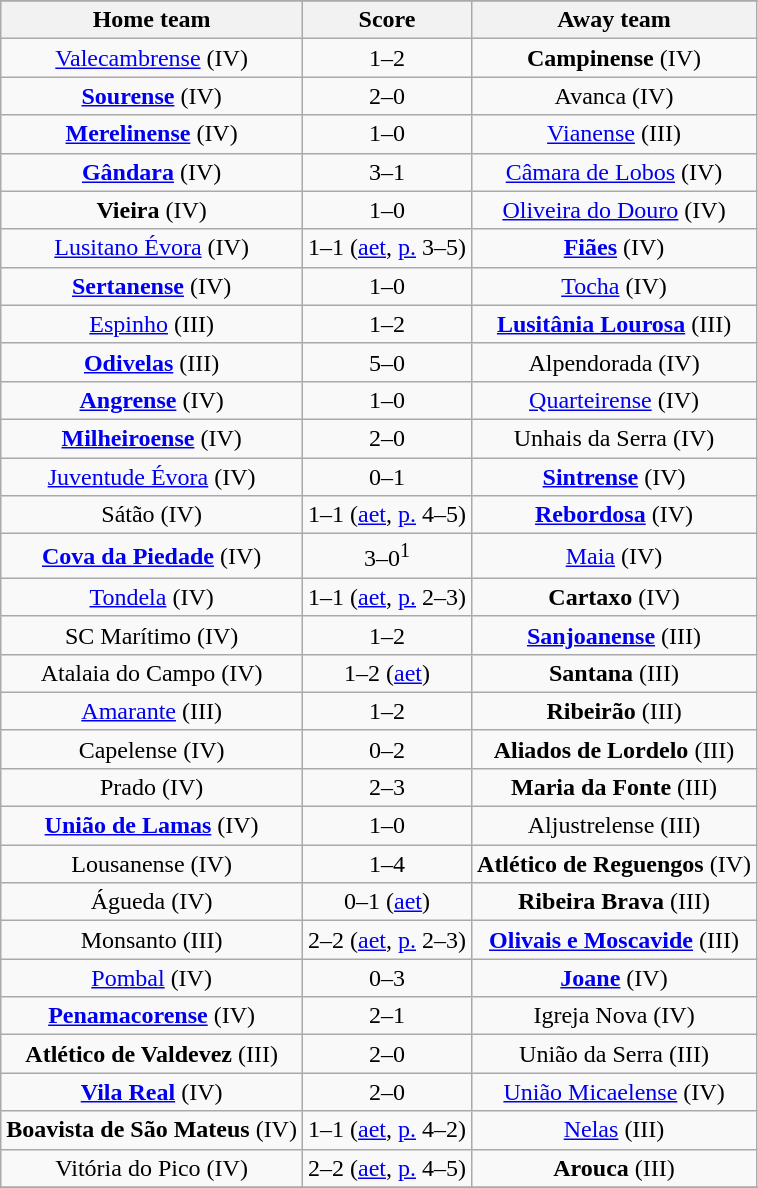<table class="wikitable" style="text-align: center">
<tr>
</tr>
<tr>
<th>Home team</th>
<th>Score</th>
<th>Away team</th>
</tr>
<tr>
<td><a href='#'>Valecambrense</a> (IV)</td>
<td>1–2</td>
<td><strong>Campinense</strong> (IV)</td>
</tr>
<tr>
<td><strong><a href='#'>Sourense</a></strong> (IV)</td>
<td>2–0</td>
<td>Avanca (IV)</td>
</tr>
<tr>
<td><strong><a href='#'>Merelinense</a></strong> (IV)</td>
<td>1–0</td>
<td><a href='#'>Vianense</a> (III)</td>
</tr>
<tr>
<td><strong><a href='#'>Gândara</a></strong> (IV)</td>
<td>3–1</td>
<td><a href='#'>Câmara de Lobos</a> (IV)</td>
</tr>
<tr>
<td><strong>Vieira</strong> (IV)</td>
<td>1–0</td>
<td><a href='#'>Oliveira do Douro</a> (IV)</td>
</tr>
<tr>
<td><a href='#'>Lusitano Évora</a> (IV)</td>
<td>1–1 (<a href='#'>aet</a>, <a href='#'>p.</a> 3–5)</td>
<td><strong><a href='#'>Fiães</a></strong> (IV)</td>
</tr>
<tr>
<td><strong><a href='#'>Sertanense</a></strong> (IV)</td>
<td>1–0</td>
<td><a href='#'>Tocha</a> (IV)</td>
</tr>
<tr>
<td><a href='#'>Espinho</a> (III)</td>
<td>1–2</td>
<td><strong><a href='#'>Lusitânia Lourosa</a></strong> (III)</td>
</tr>
<tr>
<td><strong><a href='#'>Odivelas</a></strong> (III)</td>
<td>5–0</td>
<td>Alpendorada (IV)</td>
</tr>
<tr>
<td><strong><a href='#'>Angrense</a></strong> (IV)</td>
<td>1–0</td>
<td><a href='#'>Quarteirense</a> (IV)</td>
</tr>
<tr>
<td><strong><a href='#'>Milheiroense</a></strong> (IV)</td>
<td>2–0</td>
<td>Unhais da Serra (IV)</td>
</tr>
<tr>
<td><a href='#'>Juventude Évora</a> (IV)</td>
<td>0–1</td>
<td><strong><a href='#'>Sintrense</a></strong> (IV)</td>
</tr>
<tr>
<td>Sátão (IV)</td>
<td>1–1 (<a href='#'>aet</a>, <a href='#'>p.</a> 4–5)</td>
<td><strong><a href='#'>Rebordosa</a></strong> (IV)</td>
</tr>
<tr>
<td><strong><a href='#'>Cova da Piedade</a></strong> (IV)</td>
<td>3–0<sup>1</sup></td>
<td><a href='#'>Maia</a> (IV)</td>
</tr>
<tr>
<td><a href='#'>Tondela</a> (IV)</td>
<td>1–1 (<a href='#'>aet</a>, <a href='#'>p.</a> 2–3)</td>
<td><strong>Cartaxo</strong> (IV)</td>
</tr>
<tr>
<td>SC Marítimo (IV)</td>
<td>1–2</td>
<td><strong><a href='#'>Sanjoanense</a></strong> (III)</td>
</tr>
<tr>
<td>Atalaia do Campo (IV)</td>
<td>1–2 (<a href='#'>aet</a>)</td>
<td><strong>Santana</strong> (III)</td>
</tr>
<tr>
<td><a href='#'>Amarante</a> (III)</td>
<td>1–2</td>
<td><strong>Ribeirão</strong> (III)</td>
</tr>
<tr>
<td>Capelense (IV)</td>
<td>0–2</td>
<td><strong>Aliados de Lordelo</strong> (III)</td>
</tr>
<tr>
<td>Prado (IV)</td>
<td>2–3</td>
<td><strong>Maria da Fonte</strong> (III)</td>
</tr>
<tr>
<td><strong><a href='#'>União de Lamas</a></strong> (IV)</td>
<td>1–0</td>
<td>Aljustrelense (III)</td>
</tr>
<tr>
<td>Lousanense (IV)</td>
<td>1–4</td>
<td><strong>Atlético de Reguengos</strong> (IV)</td>
</tr>
<tr>
<td>Águeda (IV)</td>
<td>0–1 (<a href='#'>aet</a>)</td>
<td><strong>Ribeira Brava</strong> (III)</td>
</tr>
<tr>
<td>Monsanto (III)</td>
<td>2–2 (<a href='#'>aet</a>, <a href='#'>p.</a> 2–3)</td>
<td><strong><a href='#'>Olivais e Moscavide</a></strong> (III)</td>
</tr>
<tr>
<td><a href='#'>Pombal</a> (IV)</td>
<td>0–3</td>
<td><strong><a href='#'>Joane</a></strong> (IV)</td>
</tr>
<tr>
<td><strong><a href='#'>Penamacorense</a></strong> (IV)</td>
<td>2–1</td>
<td>Igreja Nova (IV)</td>
</tr>
<tr>
<td><strong>Atlético de Valdevez</strong> (III)</td>
<td>2–0</td>
<td>União da Serra (III)</td>
</tr>
<tr>
<td><strong><a href='#'>Vila Real</a></strong> (IV)</td>
<td>2–0</td>
<td><a href='#'>União Micaelense</a> (IV)</td>
</tr>
<tr>
<td><strong>Boavista de São Mateus</strong> (IV)</td>
<td>1–1 (<a href='#'>aet</a>, <a href='#'>p.</a> 4–2)</td>
<td><a href='#'>Nelas</a> (III)</td>
</tr>
<tr>
<td>Vitória do Pico (IV)</td>
<td>2–2 (<a href='#'>aet</a>, <a href='#'>p.</a> 4–5)</td>
<td><strong>Arouca</strong> (III)</td>
</tr>
<tr>
</tr>
</table>
